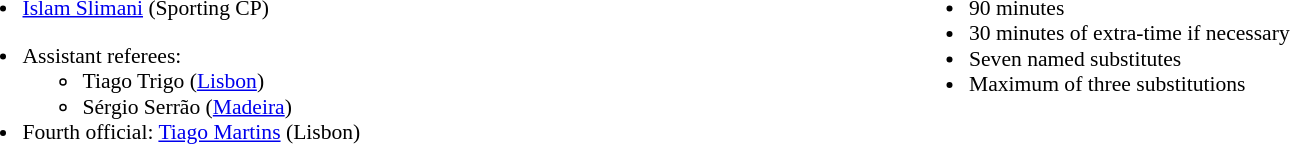<table style="width:100%; font-size:90%">
<tr>
<td style="width:50%; vertical-align:top"><br><ul><li> <a href='#'>Islam Slimani</a> (Sporting CP)</li></ul><ul><li>Assistant referees:<ul><li>Tiago Trigo (<a href='#'>Lisbon</a>)</li><li>Sérgio Serrão (<a href='#'>Madeira</a>)</li></ul></li><li>Fourth official: <a href='#'>Tiago Martins</a> (Lisbon)</li></ul></td>
<td style="width:50%; vertical-align:top"><br><ul><li>90 minutes</li><li>30 minutes of extra-time if necessary</li><li>Seven named substitutes</li><li>Maximum of three substitutions</li></ul></td>
</tr>
</table>
